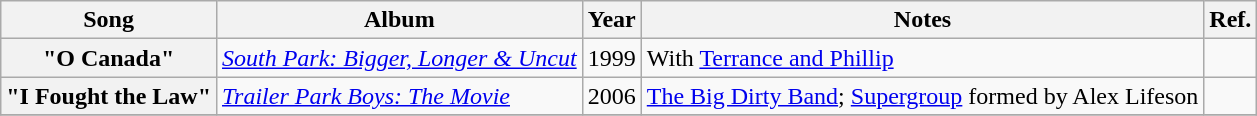<table class="wikitable sortable plainrowheaders" style="text-align:left;">
<tr>
<th scope="col">Song</th>
<th scope="col">Album</th>
<th scope="col">Year</th>
<th scope="col" class="unsortable">Notes</th>
<th scope="col" class="unsortable">Ref.</th>
</tr>
<tr>
<th scope="row">"O Canada"</th>
<td><em><a href='#'>South Park: Bigger, Longer & Uncut</a></em></td>
<td>1999</td>
<td>With <a href='#'>Terrance and Phillip</a></td>
<td></td>
</tr>
<tr>
<th scope="row">"I Fought the Law"</th>
<td><em><a href='#'>Trailer Park Boys: The Movie</a></em></td>
<td>2006</td>
<td><a href='#'>The Big Dirty Band</a>; <a href='#'>Supergroup</a> formed by Alex Lifeson</td>
<td></td>
</tr>
<tr>
</tr>
</table>
